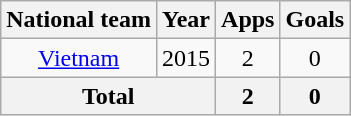<table class="wikitable" style="text-align: center;">
<tr>
<th>National team</th>
<th>Year</th>
<th>Apps</th>
<th>Goals</th>
</tr>
<tr>
<td><a href='#'>Vietnam</a></td>
<td>2015</td>
<td>2</td>
<td>0</td>
</tr>
<tr>
<th colspan="2">Total</th>
<th>2</th>
<th>0</th>
</tr>
</table>
